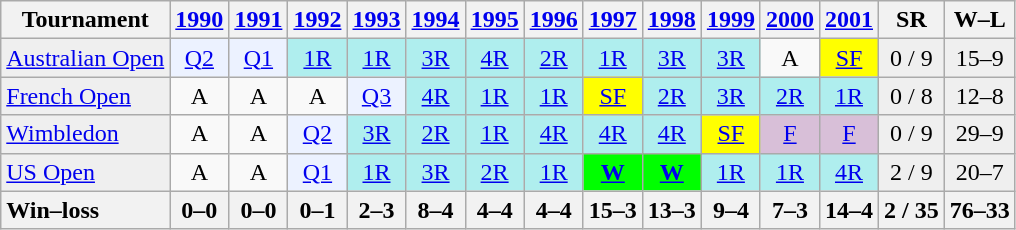<table class="wikitable" style="text-align:center">
<tr>
<th>Tournament</th>
<th><a href='#'>1990</a></th>
<th><a href='#'>1991</a></th>
<th><a href='#'>1992</a></th>
<th><a href='#'>1993</a></th>
<th><a href='#'>1994</a></th>
<th><a href='#'>1995</a></th>
<th><a href='#'>1996</a></th>
<th><a href='#'>1997</a></th>
<th><a href='#'>1998</a></th>
<th><a href='#'>1999</a></th>
<th><a href='#'>2000</a></th>
<th><a href='#'>2001</a></th>
<th>SR</th>
<th>W–L</th>
</tr>
<tr>
<td bgcolor="#efefef" align="left"><a href='#'>Australian Open</a></td>
<td bgcolor="#ECF2FF"><a href='#'>Q2</a></td>
<td bgcolor="#ECF2FF"><a href='#'>Q1</a></td>
<td bgcolor="#afeeee"><a href='#'>1R</a></td>
<td bgcolor="#afeeee"><a href='#'>1R</a></td>
<td bgcolor="#afeeee"><a href='#'>3R</a></td>
<td bgcolor="#afeeee"><a href='#'>4R</a></td>
<td bgcolor="#afeeee"><a href='#'>2R</a></td>
<td bgcolor="#afeeee"><a href='#'>1R</a></td>
<td bgcolor="#afeeee"><a href='#'>3R</a></td>
<td bgcolor="#afeeee"><a href='#'>3R</a></td>
<td>A</td>
<td bgcolor="yellow"><a href='#'>SF</a></td>
<td bgcolor="#EFEFEF">0 / 9</td>
<td bgcolor="#EFEFEF">15–9</td>
</tr>
<tr>
<td bgcolor="#efefef" align="left"><a href='#'>French Open</a></td>
<td>A</td>
<td>A</td>
<td>A</td>
<td bgcolor="#ECF2FF"><a href='#'>Q3</a></td>
<td bgcolor="#afeeee"><a href='#'>4R</a></td>
<td bgcolor="#afeeee"><a href='#'>1R</a></td>
<td bgcolor="#afeeee"><a href='#'>1R</a></td>
<td bgcolor="yellow"><a href='#'>SF</a></td>
<td bgcolor="#afeeee"><a href='#'>2R</a></td>
<td bgcolor="#afeeee"><a href='#'>3R</a></td>
<td bgcolor="#afeeee"><a href='#'>2R</a></td>
<td bgcolor="#afeeee"><a href='#'>1R</a></td>
<td bgcolor="#EFEFEF">0 / 8</td>
<td bgcolor="#EFEFEF">12–8</td>
</tr>
<tr>
<td bgcolor="#efefef" align="left"><a href='#'>Wimbledon</a></td>
<td>A</td>
<td>A</td>
<td bgcolor="#ECF2FF"><a href='#'>Q2</a></td>
<td bgcolor="#afeeee"><a href='#'>3R</a></td>
<td bgcolor="#afeeee"><a href='#'>2R</a></td>
<td bgcolor="#afeeee"><a href='#'>1R</a></td>
<td bgcolor="#afeeee"><a href='#'>4R</a></td>
<td bgcolor="#afeeee"><a href='#'>4R</a></td>
<td bgcolor="#afeeee"><a href='#'>4R</a></td>
<td bgcolor="yellow"><a href='#'>SF</a></td>
<td bgcolor="#D8BFD8"><a href='#'>F</a></td>
<td bgcolor="#D8BFD8"><a href='#'>F</a></td>
<td bgcolor="#EFEFEF">0 / 9</td>
<td bgcolor="#EFEFEF">29–9</td>
</tr>
<tr>
<td bgcolor="#efefef" align="left"><a href='#'>US Open</a></td>
<td>A</td>
<td>A</td>
<td bgcolor="#ECF2FF"><a href='#'>Q1</a></td>
<td bgcolor="#afeeee"><a href='#'>1R</a></td>
<td bgcolor="#afeeee"><a href='#'>3R</a></td>
<td bgcolor="#afeeee"><a href='#'>2R</a></td>
<td bgcolor="#afeeee"><a href='#'>1R</a></td>
<td bgcolor="lime"><strong><a href='#'>W</a></strong></td>
<td bgcolor="lime"><strong><a href='#'>W</a></strong></td>
<td bgcolor="#afeeee"><a href='#'>1R</a></td>
<td bgcolor="#afeeee"><a href='#'>1R</a></td>
<td bgcolor="#afeeee"><a href='#'>4R</a></td>
<td bgcolor="#EFEFEF">2 / 9</td>
<td bgcolor="#EFEFEF">20–7</td>
</tr>
<tr>
<th style="text-align:left">Win–loss</th>
<th>0–0</th>
<th>0–0</th>
<th>0–1</th>
<th>2–3</th>
<th>8–4</th>
<th>4–4</th>
<th>4–4</th>
<th>15–3</th>
<th>13–3</th>
<th>9–4</th>
<th>7–3</th>
<th>14–4</th>
<th>2 / 35</th>
<th>76–33</th>
</tr>
</table>
